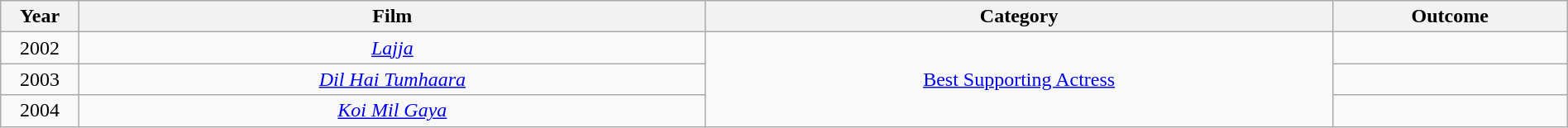<table class="wikitable" style="width:100%;">
<tr>
<th width=5%>Year</th>
<th style="width:40%;">Film</th>
<th style="width:40%;">Category</th>
<th style="width:15%;">Outcome</th>
</tr>
<tr>
<td style="text-align:center;">2002</td>
<td style="text-align:center;"><em><a href='#'>Lajja</a></em></td>
<td style="text-align:center;" rowspan="3"><a href='#'>Best Supporting Actress</a></td>
<td></td>
</tr>
<tr>
<td style="text-align:center;">2003</td>
<td style="text-align:center;"><em><a href='#'>Dil Hai Tumhaara</a></em></td>
<td></td>
</tr>
<tr>
<td style="text-align:center;">2004</td>
<td style="text-align:center;"><em><a href='#'>Koi Mil Gaya</a></em></td>
<td></td>
</tr>
</table>
